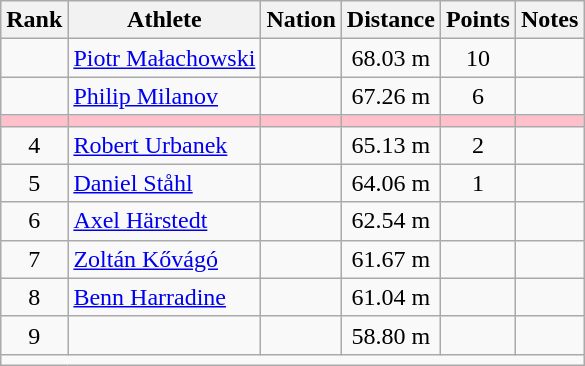<table class="wikitable mw-datatable sortable" style="text-align:center;">
<tr>
<th>Rank</th>
<th>Athlete</th>
<th>Nation</th>
<th>Distance</th>
<th>Points</th>
<th>Notes</th>
</tr>
<tr>
<td></td>
<td align=left><a href='#'>Piotr Małachowski</a></td>
<td align=left></td>
<td>68.03 m</td>
<td>10</td>
<td></td>
</tr>
<tr>
<td></td>
<td align=left><a href='#'>Philip Milanov</a></td>
<td align=left></td>
<td>67.26 m</td>
<td>6</td>
<td><strong></strong></td>
</tr>
<tr bgcolor=pink>
<td></td>
<td align=left></td>
<td align=left></td>
<td></td>
<td></td>
<td></td>
</tr>
<tr>
<td>4</td>
<td align=left><a href='#'>Robert Urbanek</a></td>
<td align=left></td>
<td>65.13 m</td>
<td>2</td>
<td></td>
</tr>
<tr>
<td>5</td>
<td align=left><a href='#'>Daniel Ståhl</a></td>
<td align=left></td>
<td>64.06 m</td>
<td>1</td>
<td></td>
</tr>
<tr>
<td>6</td>
<td align=left><a href='#'>Axel Härstedt</a></td>
<td align=left></td>
<td>62.54 m</td>
<td></td>
<td></td>
</tr>
<tr>
<td>7</td>
<td align=left><a href='#'>Zoltán Kővágó</a></td>
<td align=left></td>
<td>61.67 m</td>
<td></td>
<td></td>
</tr>
<tr>
<td>8</td>
<td align=left><a href='#'>Benn Harradine</a></td>
<td align=left></td>
<td>61.04 m</td>
<td></td>
<td></td>
</tr>
<tr>
<td>9</td>
<td align=left></td>
<td align=left></td>
<td>58.80 m</td>
<td></td>
<td></td>
</tr>
<tr class="sortbottom">
<td colspan=6></td>
</tr>
</table>
